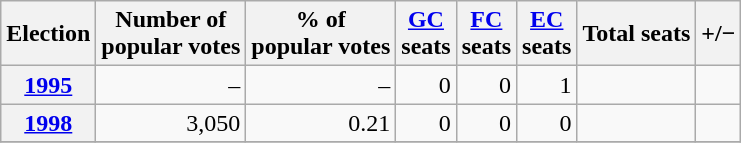<table class="wikitable" style="text-align: right;">
<tr align=center>
<th><strong>Election</strong></th>
<th>Number of<br>popular votes</th>
<th>% of<br>popular votes</th>
<th><a href='#'>GC</a><br>seats</th>
<th><a href='#'>FC</a><br>seats</th>
<th><a href='#'>EC</a><br>seats</th>
<th>Total seats</th>
<th>+/−</th>
</tr>
<tr>
<th><a href='#'>1995</a></th>
<td>–</td>
<td>–</td>
<td>0</td>
<td>0</td>
<td>1</td>
<td></td>
<td></td>
</tr>
<tr>
<th><a href='#'>1998</a></th>
<td>3,050</td>
<td>0.21</td>
<td>0</td>
<td>0</td>
<td>0</td>
<td></td>
<td></td>
</tr>
<tr>
</tr>
</table>
